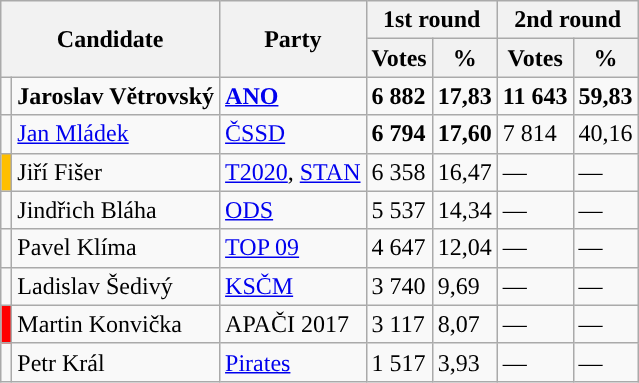<table class="wikitable sortable">
<tr>
<th colspan="2" rowspan="2">Candidate</th>
<th rowspan="2">Party</th>
<th colspan="2">1st round</th>
<th colspan="2">2nd round</th>
</tr>
<tr>
<th>Votes</th>
<th>%</th>
<th>Votes</th>
<th>%</th>
</tr>
<tr>
<td style="background-color:"></td>
<td><strong>Jaroslav Větrovský</strong></td>
<td><strong><a href='#'>ANO</a></strong></td>
<td><strong>6 882</strong></td>
<td><strong>17,83</strong></td>
<td><strong>11 643</strong></td>
<td><strong>59,83</strong></td>
</tr>
<tr>
<td style="background-color:"></td>
<td><a href='#'>Jan Mládek</a></td>
<td><a href='#'>ČSSD</a></td>
<td><strong>6 794</strong></td>
<td><strong>17,60</strong></td>
<td>7 814</td>
<td>40,16</td>
</tr>
<tr>
<td style="background-color:#ffbf00;"></td>
<td>Jiří Fišer</td>
<td><a href='#'>T2020</a>, <a href='#'>STAN</a></td>
<td>6 358</td>
<td>16,47</td>
<td>—</td>
<td>—</td>
</tr>
<tr>
<td style="background-color:"></td>
<td>Jindřich Bláha</td>
<td><a href='#'>ODS</a></td>
<td>5 537</td>
<td>14,34</td>
<td>—</td>
<td>—</td>
</tr>
<tr>
<td style="background-color:"></td>
<td>Pavel Klíma</td>
<td><a href='#'>TOP 09</a></td>
<td>4 647</td>
<td>12,04</td>
<td>—</td>
<td>—</td>
</tr>
<tr>
<td style="background-color:"></td>
<td>Ladislav Šedivý</td>
<td><a href='#'>KSČM</a></td>
<td>3 740</td>
<td>9,69</td>
<td>—</td>
<td>—</td>
</tr>
<tr>
<td style="background-color:red;"></td>
<td>Martin Konvička</td>
<td>APAČI 2017</td>
<td>3 117</td>
<td>8,07</td>
<td>—</td>
<td>—</td>
</tr>
<tr>
<td style="background-color:"></td>
<td>Petr Král</td>
<td><a href='#'>Pirates</a></td>
<td>1 517</td>
<td>3,93</td>
<td>—</td>
<td>—</td>
</tr>
</table>
